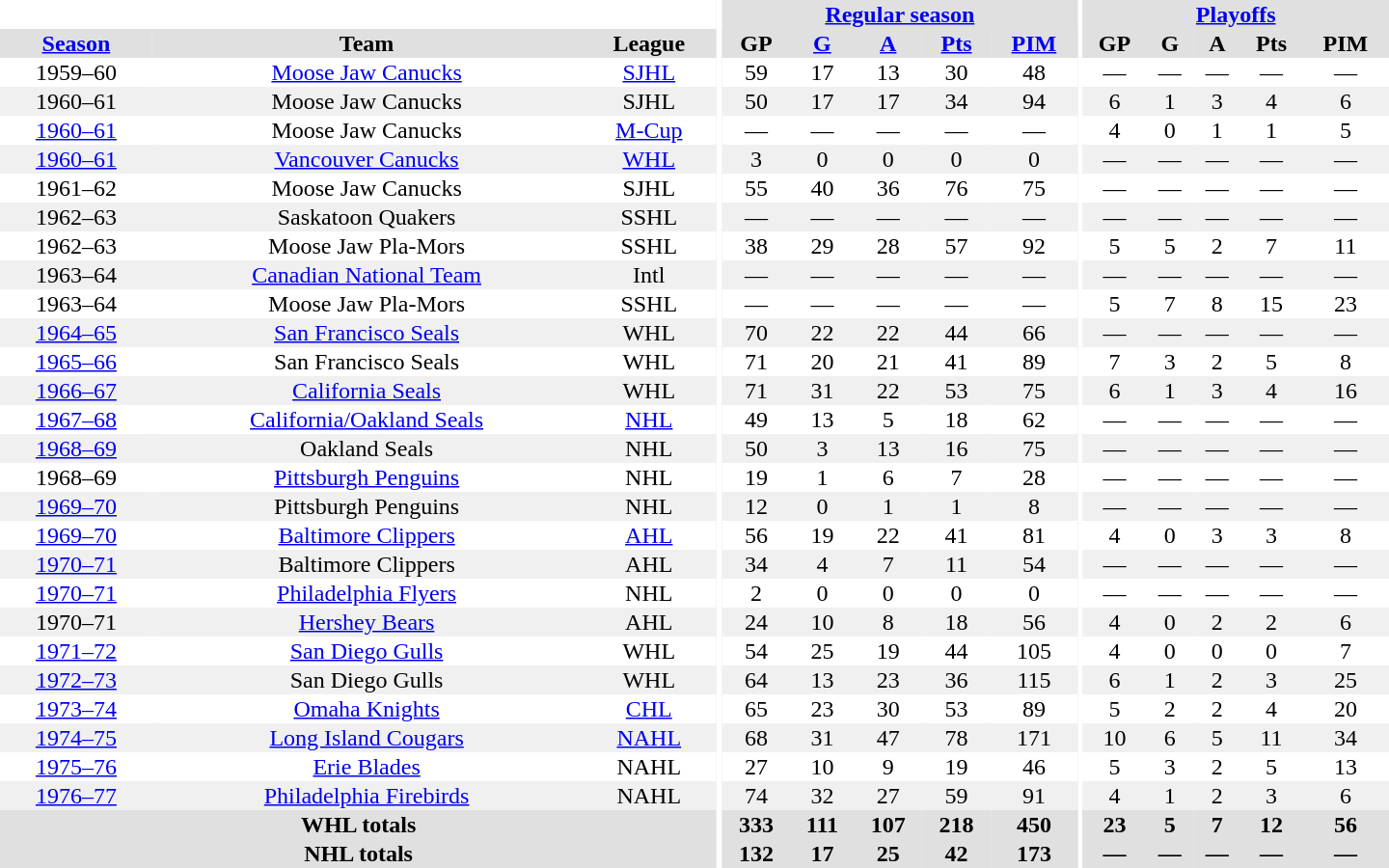<table border="0" cellpadding="1" cellspacing="0" style="text-align:center; width:60em">
<tr bgcolor="#e0e0e0">
<th colspan="3" bgcolor="#ffffff"></th>
<th rowspan="100" bgcolor="#ffffff"></th>
<th colspan="5"><a href='#'>Regular season</a></th>
<th rowspan="100" bgcolor="#ffffff"></th>
<th colspan="5"><a href='#'>Playoffs</a></th>
</tr>
<tr bgcolor="#e0e0e0">
<th><a href='#'>Season</a></th>
<th>Team</th>
<th>League</th>
<th>GP</th>
<th><a href='#'>G</a></th>
<th><a href='#'>A</a></th>
<th><a href='#'>Pts</a></th>
<th><a href='#'>PIM</a></th>
<th>GP</th>
<th>G</th>
<th>A</th>
<th>Pts</th>
<th>PIM</th>
</tr>
<tr>
<td>1959–60</td>
<td><a href='#'>Moose Jaw Canucks</a></td>
<td><a href='#'>SJHL</a></td>
<td>59</td>
<td>17</td>
<td>13</td>
<td>30</td>
<td>48</td>
<td>—</td>
<td>—</td>
<td>—</td>
<td>—</td>
<td>—</td>
</tr>
<tr bgcolor="#f0f0f0">
<td>1960–61</td>
<td>Moose Jaw Canucks</td>
<td>SJHL</td>
<td>50</td>
<td>17</td>
<td>17</td>
<td>34</td>
<td>94</td>
<td>6</td>
<td>1</td>
<td>3</td>
<td>4</td>
<td>6</td>
</tr>
<tr>
<td><a href='#'>1960–61</a></td>
<td>Moose Jaw Canucks</td>
<td><a href='#'>M-Cup</a></td>
<td>—</td>
<td>—</td>
<td>—</td>
<td>—</td>
<td>—</td>
<td>4</td>
<td>0</td>
<td>1</td>
<td>1</td>
<td>5</td>
</tr>
<tr bgcolor="#f0f0f0">
<td><a href='#'>1960–61</a></td>
<td><a href='#'>Vancouver Canucks</a></td>
<td><a href='#'>WHL</a></td>
<td>3</td>
<td>0</td>
<td>0</td>
<td>0</td>
<td>0</td>
<td>—</td>
<td>—</td>
<td>—</td>
<td>—</td>
<td>—</td>
</tr>
<tr>
<td>1961–62</td>
<td>Moose Jaw Canucks</td>
<td>SJHL</td>
<td>55</td>
<td>40</td>
<td>36</td>
<td>76</td>
<td>75</td>
<td>—</td>
<td>—</td>
<td>—</td>
<td>—</td>
<td>—</td>
</tr>
<tr bgcolor="#f0f0f0">
<td>1962–63</td>
<td>Saskatoon Quakers</td>
<td>SSHL</td>
<td>—</td>
<td>—</td>
<td>—</td>
<td>—</td>
<td>—</td>
<td>—</td>
<td>—</td>
<td>—</td>
<td>—</td>
<td>—</td>
</tr>
<tr>
<td>1962–63</td>
<td>Moose Jaw Pla-Mors</td>
<td>SSHL</td>
<td>38</td>
<td>29</td>
<td>28</td>
<td>57</td>
<td>92</td>
<td>5</td>
<td>5</td>
<td>2</td>
<td>7</td>
<td>11</td>
</tr>
<tr bgcolor="#f0f0f0">
<td>1963–64</td>
<td><a href='#'>Canadian National Team</a></td>
<td>Intl</td>
<td>—</td>
<td>—</td>
<td>—</td>
<td>—</td>
<td>—</td>
<td>—</td>
<td>—</td>
<td>—</td>
<td>—</td>
<td>—</td>
</tr>
<tr>
<td>1963–64</td>
<td>Moose Jaw Pla-Mors</td>
<td>SSHL</td>
<td>—</td>
<td>—</td>
<td>—</td>
<td>—</td>
<td>—</td>
<td>5</td>
<td>7</td>
<td>8</td>
<td>15</td>
<td>23</td>
</tr>
<tr bgcolor="#f0f0f0">
<td><a href='#'>1964–65</a></td>
<td><a href='#'>San Francisco Seals</a></td>
<td>WHL</td>
<td>70</td>
<td>22</td>
<td>22</td>
<td>44</td>
<td>66</td>
<td>—</td>
<td>—</td>
<td>—</td>
<td>—</td>
<td>—</td>
</tr>
<tr>
<td><a href='#'>1965–66</a></td>
<td>San Francisco Seals</td>
<td>WHL</td>
<td>71</td>
<td>20</td>
<td>21</td>
<td>41</td>
<td>89</td>
<td>7</td>
<td>3</td>
<td>2</td>
<td>5</td>
<td>8</td>
</tr>
<tr bgcolor="#f0f0f0">
<td><a href='#'>1966–67</a></td>
<td><a href='#'>California Seals</a></td>
<td>WHL</td>
<td>71</td>
<td>31</td>
<td>22</td>
<td>53</td>
<td>75</td>
<td>6</td>
<td>1</td>
<td>3</td>
<td>4</td>
<td>16</td>
</tr>
<tr>
<td><a href='#'>1967–68</a></td>
<td><a href='#'>California/Oakland Seals</a></td>
<td><a href='#'>NHL</a></td>
<td>49</td>
<td>13</td>
<td>5</td>
<td>18</td>
<td>62</td>
<td>—</td>
<td>—</td>
<td>—</td>
<td>—</td>
<td>—</td>
</tr>
<tr bgcolor="#f0f0f0">
<td><a href='#'>1968–69</a></td>
<td>Oakland Seals</td>
<td>NHL</td>
<td>50</td>
<td>3</td>
<td>13</td>
<td>16</td>
<td>75</td>
<td>—</td>
<td>—</td>
<td>—</td>
<td>—</td>
<td>—</td>
</tr>
<tr>
<td>1968–69</td>
<td><a href='#'>Pittsburgh Penguins</a></td>
<td>NHL</td>
<td>19</td>
<td>1</td>
<td>6</td>
<td>7</td>
<td>28</td>
<td>—</td>
<td>—</td>
<td>—</td>
<td>—</td>
<td>—</td>
</tr>
<tr bgcolor="#f0f0f0">
<td><a href='#'>1969–70</a></td>
<td>Pittsburgh Penguins</td>
<td>NHL</td>
<td>12</td>
<td>0</td>
<td>1</td>
<td>1</td>
<td>8</td>
<td>—</td>
<td>—</td>
<td>—</td>
<td>—</td>
<td>—</td>
</tr>
<tr>
<td><a href='#'>1969–70</a></td>
<td><a href='#'>Baltimore Clippers</a></td>
<td><a href='#'>AHL</a></td>
<td>56</td>
<td>19</td>
<td>22</td>
<td>41</td>
<td>81</td>
<td>4</td>
<td>0</td>
<td>3</td>
<td>3</td>
<td>8</td>
</tr>
<tr bgcolor="#f0f0f0">
<td><a href='#'>1970–71</a></td>
<td>Baltimore Clippers</td>
<td>AHL</td>
<td>34</td>
<td>4</td>
<td>7</td>
<td>11</td>
<td>54</td>
<td>—</td>
<td>—</td>
<td>—</td>
<td>—</td>
<td>—</td>
</tr>
<tr>
<td><a href='#'>1970–71</a></td>
<td><a href='#'>Philadelphia Flyers</a></td>
<td>NHL</td>
<td>2</td>
<td>0</td>
<td>0</td>
<td>0</td>
<td>0</td>
<td>—</td>
<td>—</td>
<td>—</td>
<td>—</td>
<td>—</td>
</tr>
<tr bgcolor="#f0f0f0">
<td>1970–71</td>
<td><a href='#'>Hershey Bears</a></td>
<td>AHL</td>
<td>24</td>
<td>10</td>
<td>8</td>
<td>18</td>
<td>56</td>
<td>4</td>
<td>0</td>
<td>2</td>
<td>2</td>
<td>6</td>
</tr>
<tr>
<td><a href='#'>1971–72</a></td>
<td><a href='#'>San Diego Gulls</a></td>
<td>WHL</td>
<td>54</td>
<td>25</td>
<td>19</td>
<td>44</td>
<td>105</td>
<td>4</td>
<td>0</td>
<td>0</td>
<td>0</td>
<td>7</td>
</tr>
<tr bgcolor="#f0f0f0">
<td><a href='#'>1972–73</a></td>
<td>San Diego Gulls</td>
<td>WHL</td>
<td>64</td>
<td>13</td>
<td>23</td>
<td>36</td>
<td>115</td>
<td>6</td>
<td>1</td>
<td>2</td>
<td>3</td>
<td>25</td>
</tr>
<tr>
<td><a href='#'>1973–74</a></td>
<td><a href='#'>Omaha Knights</a></td>
<td><a href='#'>CHL</a></td>
<td>65</td>
<td>23</td>
<td>30</td>
<td>53</td>
<td>89</td>
<td>5</td>
<td>2</td>
<td>2</td>
<td>4</td>
<td>20</td>
</tr>
<tr bgcolor="#f0f0f0">
<td><a href='#'>1974–75</a></td>
<td><a href='#'>Long Island Cougars</a></td>
<td><a href='#'>NAHL</a></td>
<td>68</td>
<td>31</td>
<td>47</td>
<td>78</td>
<td>171</td>
<td>10</td>
<td>6</td>
<td>5</td>
<td>11</td>
<td>34</td>
</tr>
<tr>
<td><a href='#'>1975–76</a></td>
<td><a href='#'>Erie Blades</a></td>
<td>NAHL</td>
<td>27</td>
<td>10</td>
<td>9</td>
<td>19</td>
<td>46</td>
<td>5</td>
<td>3</td>
<td>2</td>
<td>5</td>
<td>13</td>
</tr>
<tr bgcolor="#f0f0f0">
<td><a href='#'>1976–77</a></td>
<td><a href='#'>Philadelphia Firebirds</a></td>
<td>NAHL</td>
<td>74</td>
<td>32</td>
<td>27</td>
<td>59</td>
<td>91</td>
<td>4</td>
<td>1</td>
<td>2</td>
<td>3</td>
<td>6</td>
</tr>
<tr bgcolor="#e0e0e0">
<th colspan="3">WHL totals</th>
<th>333</th>
<th>111</th>
<th>107</th>
<th>218</th>
<th>450</th>
<th>23</th>
<th>5</th>
<th>7</th>
<th>12</th>
<th>56</th>
</tr>
<tr bgcolor="#e0e0e0">
<th colspan="3">NHL totals</th>
<th>132</th>
<th>17</th>
<th>25</th>
<th>42</th>
<th>173</th>
<th>—</th>
<th>—</th>
<th>—</th>
<th>—</th>
<th>—</th>
</tr>
</table>
